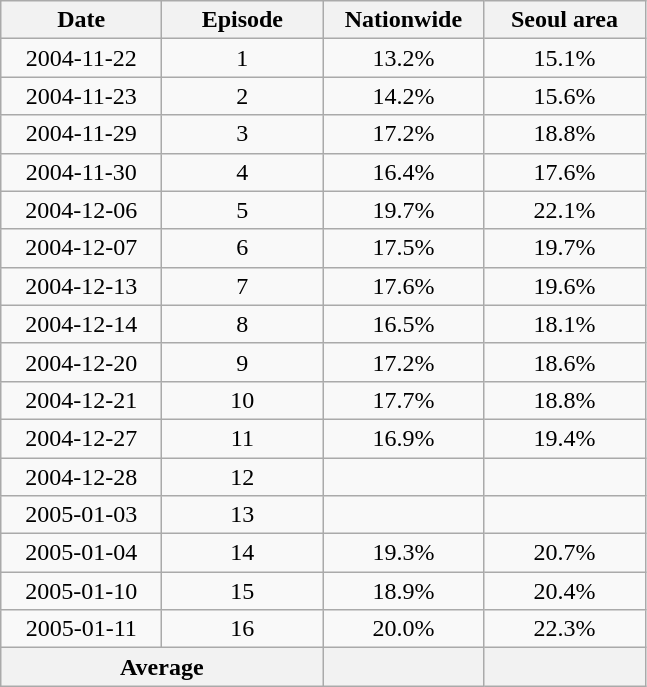<table class="wikitable">
<tr>
<th width=100>Date</th>
<th width=100>Episode</th>
<th width=100>Nationwide</th>
<th width=100>Seoul area</th>
</tr>
<tr align=center>
<td>2004-11-22</td>
<td>1</td>
<td>13.2%</td>
<td>15.1%</td>
</tr>
<tr align=center>
<td>2004-11-23</td>
<td>2</td>
<td>14.2%</td>
<td>15.6%</td>
</tr>
<tr align=center>
<td>2004-11-29</td>
<td>3</td>
<td>17.2%</td>
<td>18.8%</td>
</tr>
<tr align=center>
<td>2004-11-30</td>
<td>4</td>
<td>16.4%</td>
<td>17.6%</td>
</tr>
<tr align=center>
<td>2004-12-06</td>
<td>5</td>
<td>19.7%</td>
<td>22.1%</td>
</tr>
<tr align=center>
<td>2004-12-07</td>
<td>6</td>
<td>17.5%</td>
<td>19.7%</td>
</tr>
<tr align=center>
<td>2004-12-13</td>
<td>7</td>
<td>17.6%</td>
<td>19.6%</td>
</tr>
<tr align=center>
<td>2004-12-14</td>
<td>8</td>
<td>16.5%</td>
<td>18.1%</td>
</tr>
<tr align=center>
<td>2004-12-20</td>
<td>9</td>
<td>17.2%</td>
<td>18.6%</td>
</tr>
<tr align=center>
<td>2004-12-21</td>
<td>10</td>
<td>17.7%</td>
<td>18.8%</td>
</tr>
<tr align=center>
<td>2004-12-27</td>
<td>11</td>
<td>16.9%</td>
<td>19.4%</td>
</tr>
<tr align=center>
<td>2004-12-28</td>
<td>12</td>
<td><strong></strong></td>
<td><strong></strong></td>
</tr>
<tr align=center>
<td>2005-01-03</td>
<td>13</td>
<td><strong></strong></td>
<td><strong></strong></td>
</tr>
<tr align=center>
<td>2005-01-04</td>
<td>14</td>
<td>19.3%</td>
<td>20.7%</td>
</tr>
<tr align=center>
<td>2005-01-10</td>
<td>15</td>
<td>18.9%</td>
<td>20.4%</td>
</tr>
<tr align=center>
<td>2005-01-11</td>
<td>16</td>
<td>20.0%</td>
<td>22.3%</td>
</tr>
<tr align=center>
<th colspan=2>Average</th>
<th></th>
<th></th>
</tr>
</table>
